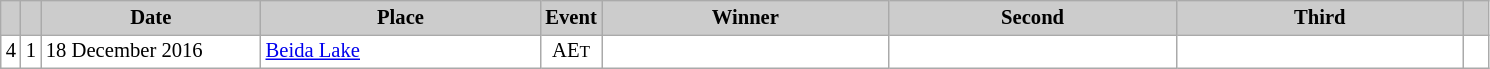<table class="wikitable plainrowheaders" style="background:#fff; font-size:86%; line-height:16px; border:grey solid 1px; border-collapse:collapse;">
<tr style="background:#ccc; text-align:center;">
<th scope="col" style="background:#ccc; width=20 px;"></th>
<th scope="col" style="background:#ccc; width=30 px;"></th>
<th scope="col" style="background:#ccc; width:140px;">Date</th>
<th scope="col" style="background:#ccc; width:180px;">Place</th>
<th scope="col" style="background:#ccc; width:15px;">Event</th>
<th scope="col" style="background:#ccc; width:185px;">Winner</th>
<th scope="col" style="background:#ccc; width:185px;">Second</th>
<th scope="col" style="background:#ccc; width:185px;">Third</th>
<th scope="col" style="background:#ccc; width:10px;"></th>
</tr>
<tr>
<td align=center>4</td>
<td align=center>1</td>
<td>18 December 2016</td>
<td> <a href='#'>Beida Lake</a></td>
<td align=center>AE<small>T</small></td>
<td></td>
<td></td>
<td></td>
<td></td>
</tr>
</table>
